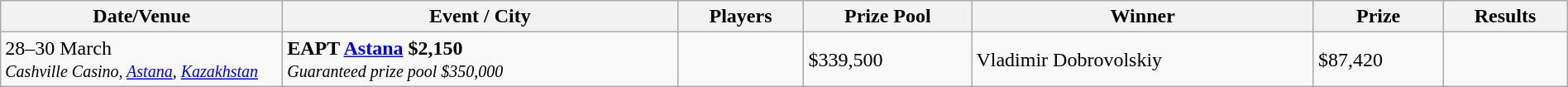<table class="wikitable" width="100%">
<tr>
<th width="18%">Date/Venue</th>
<th !width="16%">Event / City</th>
<th !width="11%">Players</th>
<th !width="12%">Prize Pool</th>
<th !width="18%">Winner</th>
<th !width="12%">Prize</th>
<th !width="11%">Results</th>
</tr>
<tr>
<td>28–30 March<br><small><em>Cashville Casino, <a href='#'>Astana</a>, <a href='#'>Kazakhstan</a></em></small></td>
<td> <strong>EAPT <a href='#'>Astana</a> $2,150</strong><br><small><em>Guaranteed prize pool $350,000</em></small></td>
<td></td>
<td>$339,500</td>
<td> Vladimir Dobrovolskiy</td>
<td>$87,420</td>
<td></td>
</tr>
</table>
